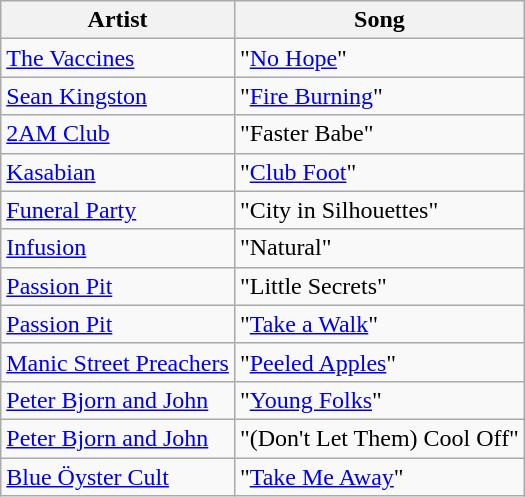<table class="wikitable">
<tr>
<th>Artist</th>
<th>Song</th>
</tr>
<tr>
<td><a href='#'>The Vaccines</a></td>
<td>"<a href='#'>No Hope</a>"</td>
</tr>
<tr>
<td><a href='#'>Sean Kingston</a></td>
<td>"<a href='#'>Fire Burning</a>"</td>
</tr>
<tr>
<td><a href='#'>2AM Club</a></td>
<td>"Faster Babe"</td>
</tr>
<tr>
<td><a href='#'>Kasabian</a></td>
<td>"<a href='#'>Club Foot</a>"</td>
</tr>
<tr>
<td><a href='#'>Funeral Party</a></td>
<td>"City in Silhouettes"</td>
</tr>
<tr>
<td><a href='#'>Infusion</a></td>
<td>"Natural"</td>
</tr>
<tr>
<td><a href='#'>Passion Pit</a></td>
<td>"Little Secrets"</td>
</tr>
<tr>
<td><a href='#'>Passion Pit</a></td>
<td>"<a href='#'>Take a Walk</a>"</td>
</tr>
<tr>
<td><a href='#'>Manic Street Preachers</a></td>
<td>"<a href='#'>Peeled Apples</a>"</td>
</tr>
<tr>
<td><a href='#'>Peter Bjorn and John</a></td>
<td>"<a href='#'>Young Folks</a>"</td>
</tr>
<tr>
<td><a href='#'>Peter Bjorn and John</a></td>
<td>"(Don't Let Them) Cool Off"</td>
</tr>
<tr>
<td><a href='#'>Blue Öyster Cult</a></td>
<td>"<a href='#'>Take Me Away</a>"</td>
</tr>
</table>
